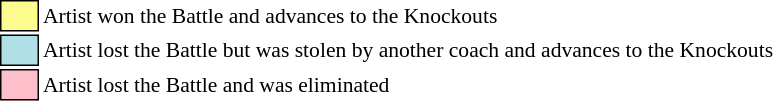<table class="toccolours" style="font-size: 90%; white-space: nowrap;">
<tr>
<td style="background-color:#fdfc8f; border: 1px solid black">      </td>
<td>Artist won the Battle and advances to the Knockouts</td>
</tr>
<tr>
<td style="background-color:#B0E0E6;; border: 1px solid black">      </td>
<td>Artist lost the Battle but was stolen by another coach and advances to the Knockouts</td>
</tr>
<tr>
<td style="background-color:pink; border: 1px solid black">      </td>
<td>Artist lost the Battle and was eliminated</td>
</tr>
<tr>
</tr>
</table>
